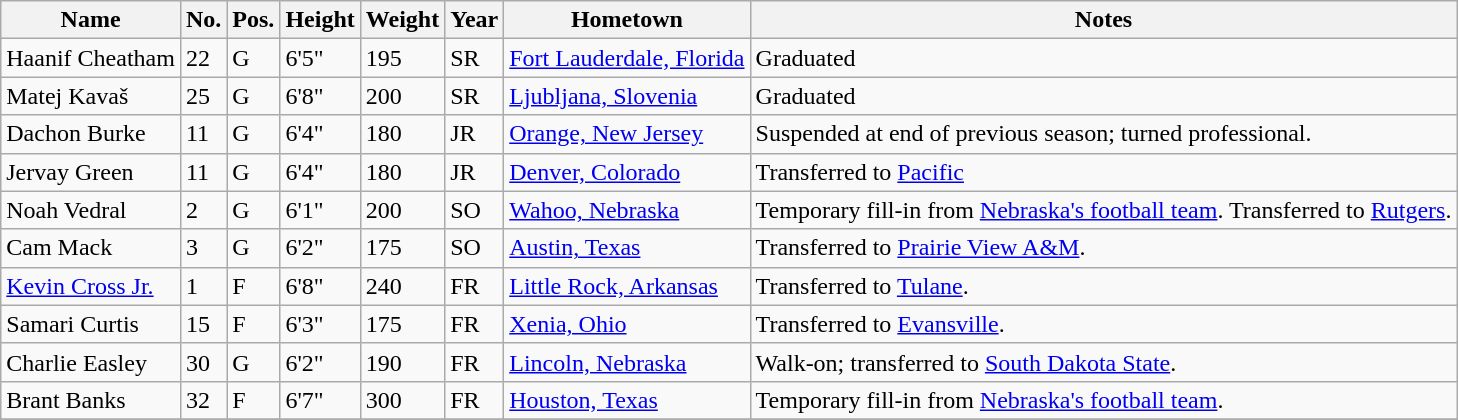<table class="wikitable sortable" border="1">
<tr>
<th>Name</th>
<th>No.</th>
<th>Pos.</th>
<th>Height</th>
<th>Weight</th>
<th>Year</th>
<th>Hometown</th>
<th class="unsortable">Notes</th>
</tr>
<tr>
<td>Haanif Cheatham</td>
<td>22</td>
<td>G</td>
<td>6'5"</td>
<td>195</td>
<td>SR</td>
<td><a href='#'>Fort Lauderdale, Florida</a></td>
<td>Graduated</td>
</tr>
<tr>
<td>Matej Kavaš</td>
<td>25</td>
<td>G</td>
<td>6'8"</td>
<td>200</td>
<td>SR</td>
<td><a href='#'>Ljubljana, Slovenia</a></td>
<td>Graduated</td>
</tr>
<tr>
<td>Dachon Burke</td>
<td>11</td>
<td>G</td>
<td>6'4"</td>
<td>180</td>
<td>JR</td>
<td><a href='#'>Orange, New Jersey</a></td>
<td>Suspended at end of previous season; turned professional.</td>
</tr>
<tr>
<td>Jervay Green</td>
<td>11</td>
<td>G</td>
<td>6'4"</td>
<td>180</td>
<td>JR</td>
<td><a href='#'>Denver, Colorado</a></td>
<td>Transferred to <a href='#'>Pacific</a></td>
</tr>
<tr>
<td>Noah Vedral</td>
<td>2</td>
<td>G</td>
<td>6'1"</td>
<td>200</td>
<td>SO</td>
<td><a href='#'>Wahoo, Nebraska</a></td>
<td>Temporary fill-in from <a href='#'>Nebraska's football team</a>. Transferred to <a href='#'>Rutgers</a>.</td>
</tr>
<tr>
<td>Cam Mack</td>
<td>3</td>
<td>G</td>
<td>6'2"</td>
<td>175</td>
<td>SO</td>
<td><a href='#'>Austin, Texas</a></td>
<td>Transferred to <a href='#'>Prairie View A&M</a>.</td>
</tr>
<tr>
<td><a href='#'>Kevin Cross Jr.</a></td>
<td>1</td>
<td>F</td>
<td>6'8"</td>
<td>240</td>
<td>FR</td>
<td><a href='#'>Little Rock, Arkansas</a></td>
<td>Transferred to <a href='#'>Tulane</a>.</td>
</tr>
<tr>
<td>Samari Curtis</td>
<td>15</td>
<td>F</td>
<td>6'3"</td>
<td>175</td>
<td>FR</td>
<td><a href='#'>Xenia, Ohio</a></td>
<td>Transferred to <a href='#'>Evansville</a>.</td>
</tr>
<tr>
<td>Charlie Easley</td>
<td>30</td>
<td>G</td>
<td>6'2"</td>
<td>190</td>
<td>FR</td>
<td><a href='#'>Lincoln, Nebraska</a></td>
<td>Walk-on; transferred to <a href='#'>South Dakota State</a>.</td>
</tr>
<tr>
<td>Brant Banks</td>
<td>32</td>
<td>F</td>
<td>6'7"</td>
<td>300</td>
<td>FR</td>
<td><a href='#'>Houston, Texas</a></td>
<td>Temporary fill-in from <a href='#'>Nebraska's football team</a>.</td>
</tr>
<tr>
</tr>
</table>
